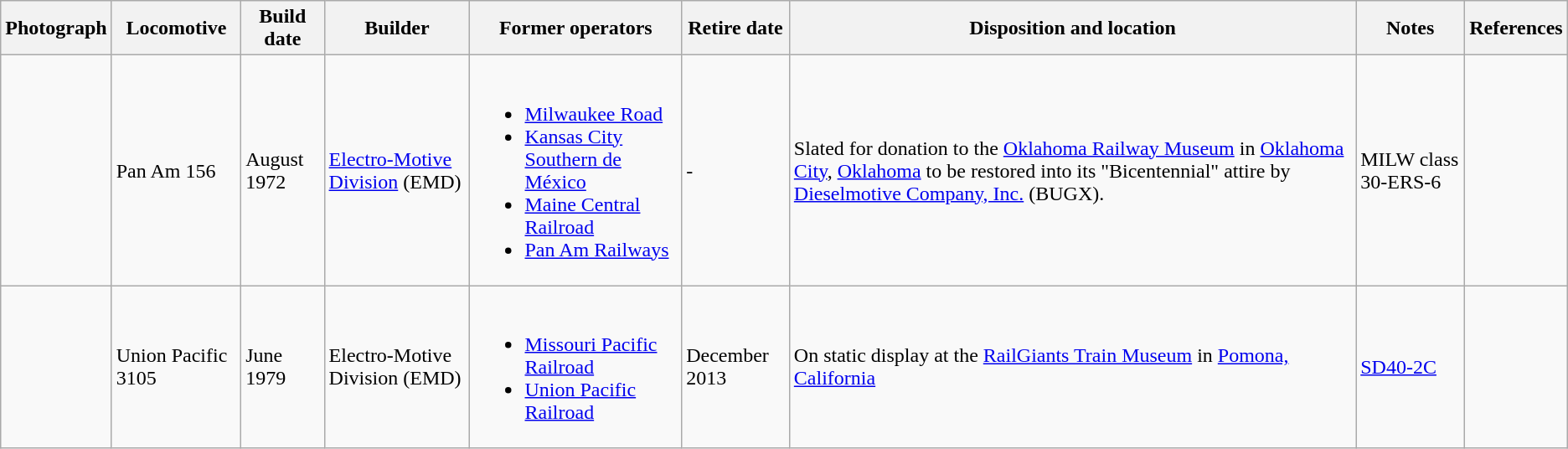<table class="wikitable">
<tr>
<th>Photograph</th>
<th>Locomotive</th>
<th>Build date</th>
<th>Builder</th>
<th>Former operators</th>
<th>Retire date</th>
<th>Disposition and location</th>
<th>Notes</th>
<th>References</th>
</tr>
<tr>
<td></td>
<td>Pan Am 156</td>
<td>August 1972</td>
<td><a href='#'>Electro-Motive Division</a> (EMD)</td>
<td><br><ul><li><a href='#'>Milwaukee Road</a></li><li><a href='#'>Kansas City Southern de México</a></li><li><a href='#'>Maine Central Railroad</a></li><li><a href='#'>Pan Am Railways</a></li></ul></td>
<td>-</td>
<td>Slated for donation to the <a href='#'>Oklahoma Railway Museum</a> in <a href='#'>Oklahoma City</a>, <a href='#'>Oklahoma</a> to be restored into its "Bicentennial" attire by <a href='#'>Dieselmotive Company, Inc.</a> (BUGX).</td>
<td>MILW class 30-ERS-6</td>
<td></td>
</tr>
<tr>
<td></td>
<td>Union Pacific 3105</td>
<td>June 1979</td>
<td>Electro-Motive Division (EMD)</td>
<td><br><ul><li><a href='#'>Missouri Pacific Railroad</a></li><li><a href='#'>Union Pacific Railroad</a></li></ul></td>
<td>December 2013</td>
<td>On static display at the <a href='#'>RailGiants Train Museum</a> in <a href='#'>Pomona, California</a></td>
<td><a href='#'>SD40-2C</a></td>
<td></td>
</tr>
</table>
